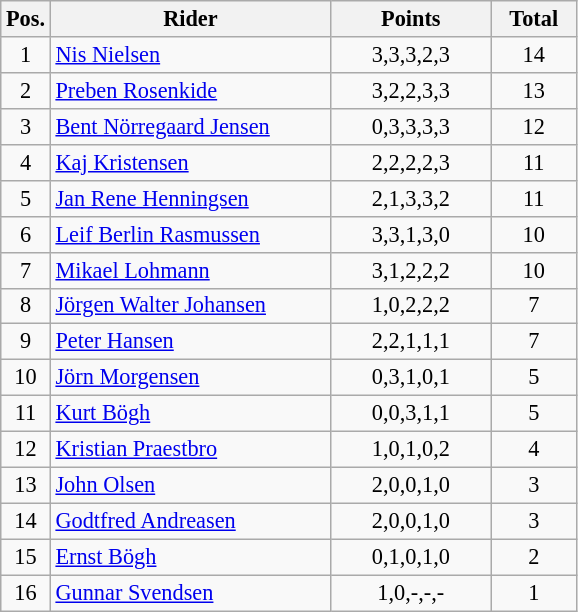<table class=wikitable style="font-size:93%;">
<tr>
<th width=25px>Pos.</th>
<th width=180px>Rider</th>
<th width=100px>Points</th>
<th width=50px>Total</th>
</tr>
<tr align=center>
<td>1</td>
<td align=left><a href='#'>Nis Nielsen</a></td>
<td>3,3,3,2,3</td>
<td>14</td>
</tr>
<tr align=center>
<td>2</td>
<td align=left><a href='#'>Preben  Rosenkide</a></td>
<td>3,2,2,3,3</td>
<td>13</td>
</tr>
<tr align=center>
<td>3</td>
<td align=left><a href='#'>Bent Nörregaard Jensen</a></td>
<td>0,3,3,3,3</td>
<td>12</td>
</tr>
<tr align=center>
<td>4</td>
<td align=left><a href='#'>Kaj Kristensen</a></td>
<td>2,2,2,2,3</td>
<td>11</td>
</tr>
<tr align=center>
<td>5</td>
<td align=left><a href='#'>Jan Rene Henningsen</a></td>
<td>2,1,3,3,2</td>
<td>11</td>
</tr>
<tr align=center>
<td>6</td>
<td align=left><a href='#'>Leif Berlin Rasmussen</a></td>
<td>3,3,1,3,0</td>
<td>10</td>
</tr>
<tr align=center>
<td>7</td>
<td align=left><a href='#'>Mikael Lohmann</a></td>
<td>3,1,2,2,2</td>
<td>10</td>
</tr>
<tr align=center>
<td>8</td>
<td align=left><a href='#'>Jörgen Walter Johansen</a></td>
<td>1,0,2,2,2</td>
<td>7</td>
</tr>
<tr align=center>
<td>9</td>
<td align=left><a href='#'>Peter Hansen</a></td>
<td>2,2,1,1,1</td>
<td>7</td>
</tr>
<tr align=center>
<td>10</td>
<td align=left><a href='#'>Jörn Morgensen</a></td>
<td>0,3,1,0,1</td>
<td>5</td>
</tr>
<tr align=center>
<td>11</td>
<td align=left><a href='#'>Kurt Bögh</a></td>
<td>0,0,3,1,1</td>
<td>5</td>
</tr>
<tr align=center>
<td>12</td>
<td align=left><a href='#'>Kristian Praestbro</a></td>
<td>1,0,1,0,2</td>
<td>4</td>
</tr>
<tr align=center>
<td>13</td>
<td align=left><a href='#'>John Olsen</a></td>
<td>2,0,0,1,0</td>
<td>3</td>
</tr>
<tr align=center>
<td>14</td>
<td align=left><a href='#'>Godtfred Andreasen</a></td>
<td>2,0,0,1,0</td>
<td>3</td>
</tr>
<tr align=center>
<td>15</td>
<td align=left><a href='#'>Ernst Bögh</a></td>
<td>0,1,0,1,0</td>
<td>2</td>
</tr>
<tr align=center>
<td>16</td>
<td align=left><a href='#'>Gunnar Svendsen</a></td>
<td>1,0,-,-,-</td>
<td>1</td>
</tr>
</table>
